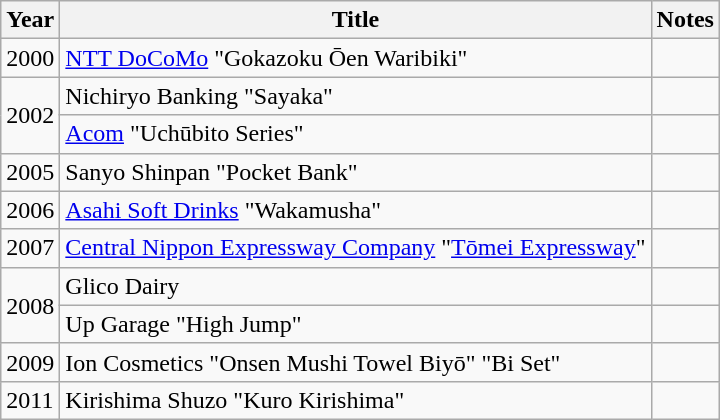<table class="wikitable">
<tr>
<th>Year</th>
<th>Title</th>
<th>Notes</th>
</tr>
<tr>
<td>2000</td>
<td><a href='#'>NTT DoCoMo</a> "Gokazoku Ōen Waribiki"</td>
<td></td>
</tr>
<tr>
<td rowspan="2">2002</td>
<td>Nichiryo Banking "Sayaka"</td>
<td></td>
</tr>
<tr>
<td><a href='#'>Acom</a> "Uchūbito Series"</td>
<td></td>
</tr>
<tr>
<td>2005</td>
<td>Sanyo Shinpan "Pocket Bank"</td>
<td></td>
</tr>
<tr>
<td>2006</td>
<td><a href='#'>Asahi Soft Drinks</a> "Wakamusha"</td>
<td></td>
</tr>
<tr>
<td>2007</td>
<td><a href='#'>Central Nippon Expressway Company</a> "<a href='#'>Tōmei Expressway</a>"</td>
<td></td>
</tr>
<tr>
<td rowspan="2">2008</td>
<td>Glico Dairy</td>
<td></td>
</tr>
<tr>
<td>Up Garage "High Jump"</td>
<td></td>
</tr>
<tr>
<td>2009</td>
<td>Ion Cosmetics "Onsen Mushi Towel Biyō" "Bi Set"</td>
<td></td>
</tr>
<tr>
<td>2011</td>
<td>Kirishima Shuzo "Kuro Kirishima"</td>
<td></td>
</tr>
</table>
